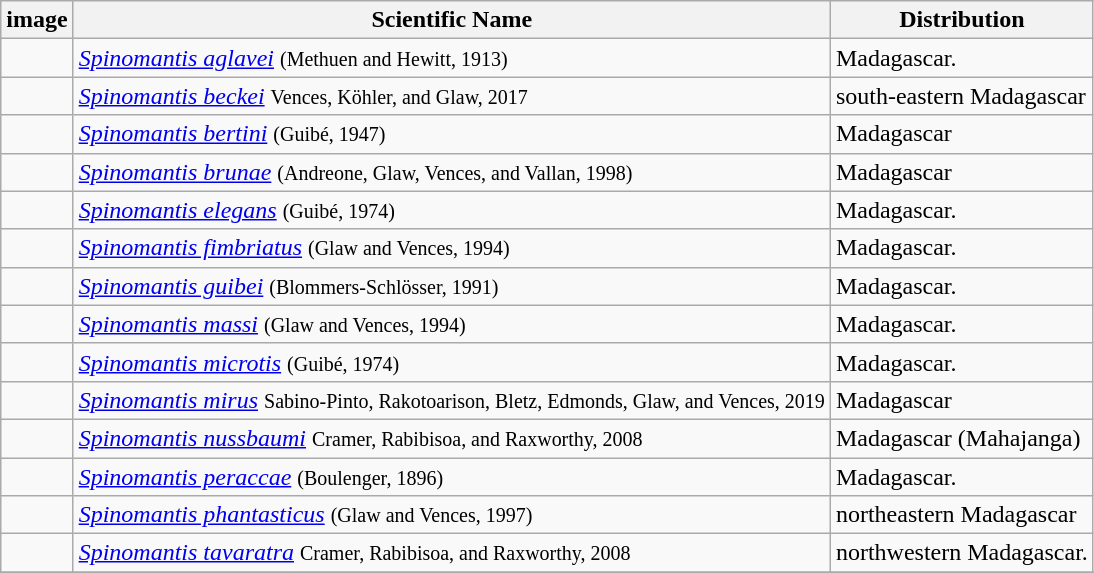<table class="wikitable">
<tr>
<th>image</th>
<th>Scientific Name</th>
<th>Distribution</th>
</tr>
<tr>
<td></td>
<td><em><a href='#'>Spinomantis aglavei</a></em> <small>(Methuen and Hewitt, 1913)</small></td>
<td>Madagascar.</td>
</tr>
<tr>
<td></td>
<td><em><a href='#'>Spinomantis beckei</a></em> <small>Vences, Köhler, and Glaw, 2017</small></td>
<td>south-eastern Madagascar</td>
</tr>
<tr>
<td></td>
<td><em><a href='#'>Spinomantis bertini</a></em> <small>(Guibé, 1947)</small></td>
<td>Madagascar</td>
</tr>
<tr>
<td></td>
<td><em><a href='#'>Spinomantis brunae</a></em> <small>(Andreone, Glaw, Vences, and Vallan, 1998)</small></td>
<td>Madagascar</td>
</tr>
<tr>
<td></td>
<td><em><a href='#'>Spinomantis elegans</a></em> <small>(Guibé, 1974)</small></td>
<td>Madagascar.</td>
</tr>
<tr>
<td></td>
<td><em><a href='#'>Spinomantis fimbriatus</a></em> <small>(Glaw and Vences, 1994)</small></td>
<td>Madagascar.</td>
</tr>
<tr>
<td></td>
<td><em><a href='#'>Spinomantis guibei</a></em> <small>(Blommers-Schlösser, 1991)</small></td>
<td>Madagascar.</td>
</tr>
<tr>
<td></td>
<td><em><a href='#'>Spinomantis massi</a></em> <small>(Glaw and Vences, 1994)</small></td>
<td>Madagascar.</td>
</tr>
<tr>
<td></td>
<td><em><a href='#'>Spinomantis microtis</a></em> <small>(Guibé, 1974)</small></td>
<td>Madagascar.</td>
</tr>
<tr>
<td></td>
<td><em><a href='#'>Spinomantis mirus</a></em> <small>Sabino-Pinto, Rakotoarison, Bletz, Edmonds, Glaw, and Vences, 2019</small></td>
<td>Madagascar</td>
</tr>
<tr>
<td></td>
<td><em><a href='#'>Spinomantis nussbaumi</a></em> <small>Cramer, Rabibisoa, and Raxworthy, 2008</small></td>
<td>Madagascar (Mahajanga)</td>
</tr>
<tr>
<td></td>
<td><em><a href='#'>Spinomantis peraccae</a></em> <small>(Boulenger, 1896)</small></td>
<td>Madagascar.</td>
</tr>
<tr>
<td></td>
<td><em><a href='#'>Spinomantis phantasticus</a></em> <small>(Glaw and Vences, 1997)</small></td>
<td>northeastern Madagascar</td>
</tr>
<tr>
<td></td>
<td><em><a href='#'>Spinomantis tavaratra</a></em> <small>Cramer, Rabibisoa, and Raxworthy, 2008 </small></td>
<td>northwestern Madagascar.</td>
</tr>
<tr>
</tr>
</table>
